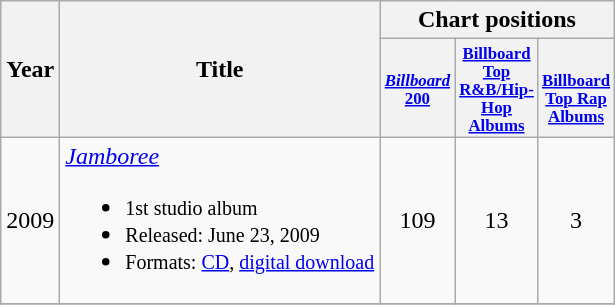<table class="wikitable">
<tr>
<th rowspan="2">Year</th>
<th rowspan="2">Title</th>
<th colspan="7">Chart positions</th>
</tr>
<tr>
<th style="width:4em;font-size:70%"><a href='#'><em>Billboard</em> 200</a></th>
<th style="width:4em;font-size:70%"><a href='#'>Billboard Top R&B/Hip-Hop Albums</a></th>
<th style="width:4em;font-size:70%"><br><a href='#'>Billboard<br>Top Rap Albums</a></th>
</tr>
<tr>
<td>2009</td>
<td><em><a href='#'>Jamboree</a></em><br><ul><li><small>1st studio album</small></li><li><small>Released: June 23, 2009</small></li><li><small>Formats: <a href='#'>CD</a>, <a href='#'>digital download</a></small></li></ul></td>
<td align="center">109</td>
<td align="center">13</td>
<td align="center">3</td>
</tr>
<tr>
</tr>
</table>
